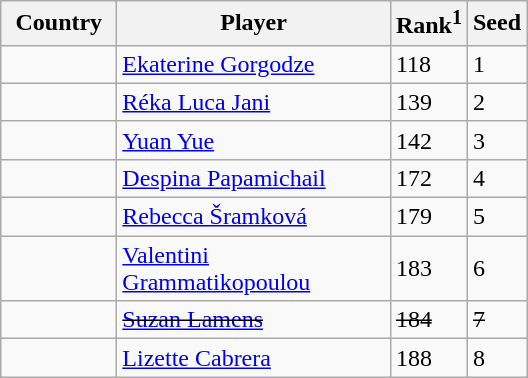<table class="sortable wikitable">
<tr>
<th width="70">Country</th>
<th width="175">Player</th>
<th>Rank<sup>1</sup></th>
<th>Seed</th>
</tr>
<tr>
<td></td>
<td><a href='#'>Ekaterine Gorgodze</a></td>
<td>118</td>
<td>1</td>
</tr>
<tr>
<td></td>
<td><a href='#'>Réka Luca Jani</a></td>
<td>139</td>
<td>2</td>
</tr>
<tr>
<td></td>
<td><a href='#'>Yuan Yue</a></td>
<td>142</td>
<td>3</td>
</tr>
<tr>
<td></td>
<td><a href='#'>Despina Papamichail</a></td>
<td>172</td>
<td>4</td>
</tr>
<tr>
<td></td>
<td><a href='#'>Rebecca Šramková</a></td>
<td>179</td>
<td>5</td>
</tr>
<tr>
<td></td>
<td><a href='#'>Valentini Grammatikopoulou</a></td>
<td>183</td>
<td>6</td>
</tr>
<tr>
<td><s></s></td>
<td><s><a href='#'>Suzan Lamens</a></s></td>
<td><s>184</s></td>
<td><s>7</s></td>
</tr>
<tr>
<td></td>
<td><a href='#'>Lizette Cabrera</a></td>
<td>188</td>
<td>8</td>
</tr>
</table>
